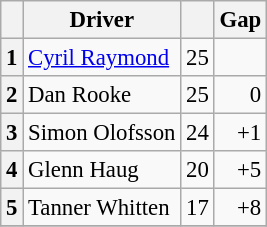<table class="wikitable" style="font-size: 95%;">
<tr>
<th></th>
<th>Driver</th>
<th></th>
<th>Gap</th>
</tr>
<tr>
<th>1</th>
<td> <a href='#'>Cyril Raymond</a></td>
<td align="right">25</td>
<td align="right"></td>
</tr>
<tr>
<th>2</th>
<td> Dan Rooke</td>
<td align="right">25</td>
<td align="right">0</td>
</tr>
<tr>
<th>3</th>
<td> Simon Olofsson</td>
<td align="right">24</td>
<td align="right">+1</td>
</tr>
<tr>
<th>4</th>
<td> Glenn Haug</td>
<td align="right">20</td>
<td align="right">+5</td>
</tr>
<tr>
<th>5</th>
<td> Tanner Whitten</td>
<td align="right">17</td>
<td align="right">+8</td>
</tr>
<tr>
</tr>
</table>
